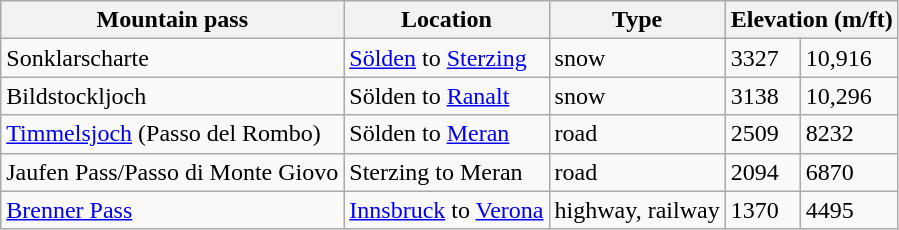<table class="wikitable">
<tr>
<th>Mountain pass</th>
<th>Location</th>
<th>Type</th>
<th colspan=2>Elevation (m/ft)</th>
</tr>
<tr>
<td>Sonklarscharte</td>
<td><a href='#'>Sölden</a> to <a href='#'>Sterzing</a></td>
<td>snow</td>
<td>3327</td>
<td>10,916</td>
</tr>
<tr>
<td>Bildstockljoch</td>
<td>Sölden to <a href='#'>Ranalt</a></td>
<td>snow</td>
<td>3138</td>
<td>10,296</td>
</tr>
<tr>
<td><a href='#'>Timmelsjoch</a> (Passo del Rombo)</td>
<td>Sölden to <a href='#'>Meran</a></td>
<td>road</td>
<td>2509</td>
<td>8232</td>
</tr>
<tr>
<td>Jaufen Pass/Passo di Monte Giovo</td>
<td>Sterzing to Meran</td>
<td>road</td>
<td>2094</td>
<td>6870</td>
</tr>
<tr>
<td><a href='#'>Brenner Pass</a></td>
<td><a href='#'>Innsbruck</a> to <a href='#'>Verona</a></td>
<td>highway, railway</td>
<td>1370</td>
<td>4495</td>
</tr>
</table>
